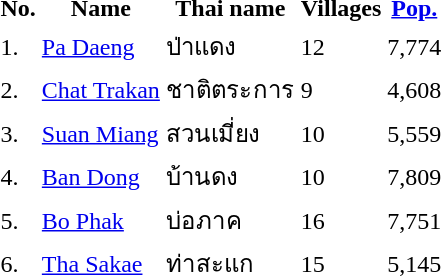<table>
<tr>
<th>No.</th>
<th>Name</th>
<th>Thai name</th>
<th>Villages</th>
<th><a href='#'>Pop.</a></th>
</tr>
<tr>
<td>1.</td>
<td><a href='#'>Pa Daeng</a></td>
<td>ป่าแดง</td>
<td>12</td>
<td>7,774</td>
<td></td>
</tr>
<tr>
<td>2.</td>
<td><a href='#'>Chat Trakan</a></td>
<td>ชาติตระการ</td>
<td>9</td>
<td>4,608</td>
<td></td>
</tr>
<tr>
<td>3.</td>
<td><a href='#'>Suan Miang</a></td>
<td>สวนเมี่ยง</td>
<td>10</td>
<td>5,559</td>
<td></td>
</tr>
<tr>
<td>4.</td>
<td><a href='#'>Ban Dong</a></td>
<td>บ้านดง</td>
<td>10</td>
<td>7,809</td>
<td></td>
</tr>
<tr>
<td>5.</td>
<td><a href='#'>Bo Phak</a></td>
<td>บ่อภาค</td>
<td>16</td>
<td>7,751</td>
<td></td>
</tr>
<tr>
<td>6.</td>
<td><a href='#'>Tha Sakae</a></td>
<td>ท่าสะแก</td>
<td>15</td>
<td>5,145</td>
<td></td>
</tr>
</table>
